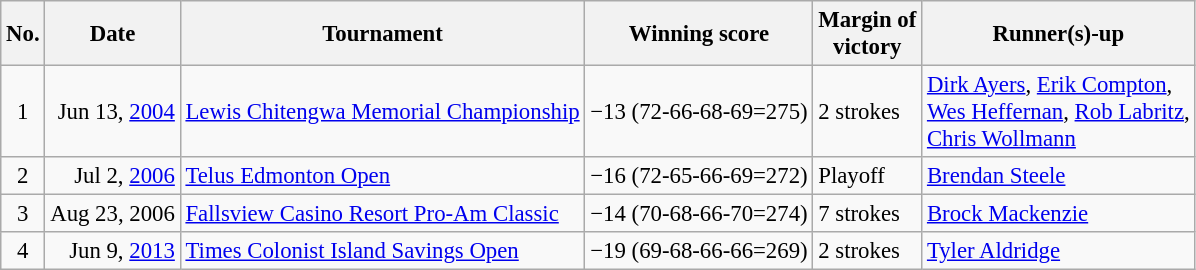<table class="wikitable" style="font-size:95%;">
<tr>
<th>No.</th>
<th>Date</th>
<th>Tournament</th>
<th>Winning score</th>
<th>Margin of<br>victory</th>
<th>Runner(s)-up</th>
</tr>
<tr>
<td align=center>1</td>
<td align=right>Jun 13, <a href='#'>2004</a></td>
<td><a href='#'>Lewis Chitengwa Memorial Championship</a></td>
<td>−13 (72-66-68-69=275)</td>
<td>2 strokes</td>
<td> <a href='#'>Dirk Ayers</a>,  <a href='#'>Erik Compton</a>,<br> <a href='#'>Wes Heffernan</a>,  <a href='#'>Rob Labritz</a>,<br> <a href='#'>Chris Wollmann</a></td>
</tr>
<tr>
<td align=center>2</td>
<td align=right>Jul 2, <a href='#'>2006</a></td>
<td><a href='#'>Telus Edmonton Open</a></td>
<td>−16 (72-65-66-69=272)</td>
<td>Playoff</td>
<td> <a href='#'>Brendan Steele</a></td>
</tr>
<tr>
<td align=center>3</td>
<td align=right>Aug 23, 2006</td>
<td><a href='#'>Fallsview Casino Resort Pro-Am Classic</a></td>
<td>−14 (70-68-66-70=274)</td>
<td>7 strokes</td>
<td> <a href='#'>Brock Mackenzie</a></td>
</tr>
<tr>
<td align=center>4</td>
<td align=right>Jun 9, <a href='#'>2013</a></td>
<td><a href='#'>Times Colonist Island Savings Open</a></td>
<td>−19 (69-68-66-66=269)</td>
<td>2 strokes</td>
<td> <a href='#'>Tyler Aldridge</a></td>
</tr>
</table>
